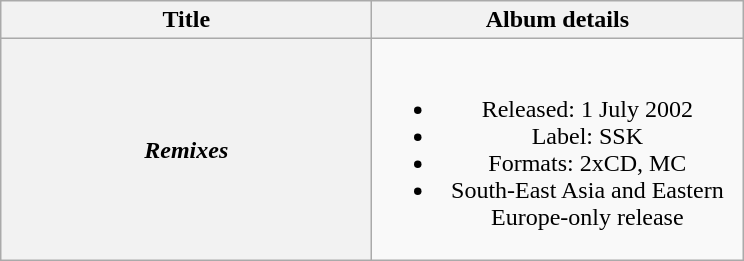<table class="wikitable plainrowheaders" style="text-align:center;">
<tr>
<th scope="col" style="width:15em;">Title</th>
<th scope="col" style="width:15em;">Album details</th>
</tr>
<tr>
<th scope="row"><em>Remixes</em></th>
<td><br><ul><li>Released: 1 July 2002</li><li>Label: SSK</li><li>Formats: 2xCD, MC</li><li>South-East Asia and Eastern Europe-only release</li></ul></td>
</tr>
</table>
